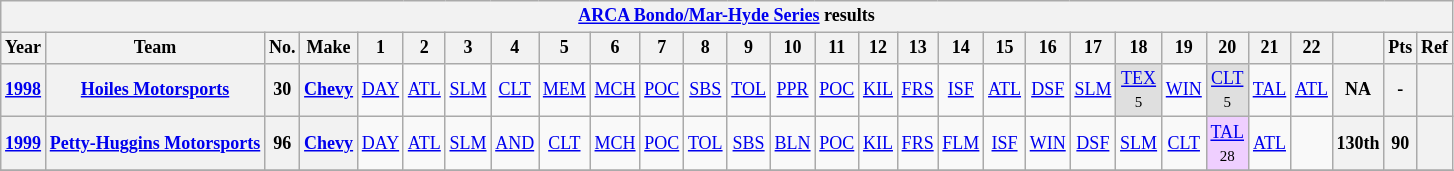<table class="wikitable" style="text-align:center; font-size:75%">
<tr>
<th colspan=45><a href='#'>ARCA Bondo/Mar-Hyde Series</a> results</th>
</tr>
<tr>
<th>Year</th>
<th>Team</th>
<th>No.</th>
<th>Make</th>
<th>1</th>
<th>2</th>
<th>3</th>
<th>4</th>
<th>5</th>
<th>6</th>
<th>7</th>
<th>8</th>
<th>9</th>
<th>10</th>
<th>11</th>
<th>12</th>
<th>13</th>
<th>14</th>
<th>15</th>
<th>16</th>
<th>17</th>
<th>18</th>
<th>19</th>
<th>20</th>
<th>21</th>
<th>22</th>
<th></th>
<th>Pts</th>
<th>Ref</th>
</tr>
<tr>
<th><a href='#'>1998</a></th>
<th><a href='#'>Hoiles Motorsports</a></th>
<th>30</th>
<th><a href='#'>Chevy</a></th>
<td><a href='#'>DAY</a></td>
<td><a href='#'>ATL</a></td>
<td><a href='#'>SLM</a></td>
<td><a href='#'>CLT</a></td>
<td><a href='#'>MEM</a></td>
<td><a href='#'>MCH</a></td>
<td><a href='#'>POC</a></td>
<td><a href='#'>SBS</a></td>
<td><a href='#'>TOL</a></td>
<td><a href='#'>PPR</a></td>
<td><a href='#'>POC</a></td>
<td><a href='#'>KIL</a></td>
<td><a href='#'>FRS</a></td>
<td><a href='#'>ISF</a></td>
<td><a href='#'>ATL</a></td>
<td><a href='#'>DSF</a></td>
<td><a href='#'>SLM</a></td>
<td style="background:#DFDFDF;"><a href='#'>TEX</a><br><small>5</small></td>
<td><a href='#'>WIN</a></td>
<td style="background:#DFDFDF;"><a href='#'>CLT</a><br><small>5</small></td>
<td><a href='#'>TAL</a></td>
<td><a href='#'>ATL</a></td>
<th>NA</th>
<th>-</th>
<th></th>
</tr>
<tr>
<th><a href='#'>1999</a></th>
<th><a href='#'>Petty-Huggins Motorsports</a></th>
<th>96</th>
<th><a href='#'>Chevy</a></th>
<td><a href='#'>DAY</a></td>
<td><a href='#'>ATL</a></td>
<td><a href='#'>SLM</a></td>
<td><a href='#'>AND</a></td>
<td><a href='#'>CLT</a></td>
<td><a href='#'>MCH</a></td>
<td><a href='#'>POC</a></td>
<td><a href='#'>TOL</a></td>
<td><a href='#'>SBS</a></td>
<td><a href='#'>BLN</a></td>
<td><a href='#'>POC</a></td>
<td><a href='#'>KIL</a></td>
<td><a href='#'>FRS</a></td>
<td><a href='#'>FLM</a></td>
<td><a href='#'>ISF</a></td>
<td><a href='#'>WIN</a></td>
<td><a href='#'>DSF</a></td>
<td><a href='#'>SLM</a></td>
<td><a href='#'>CLT</a></td>
<td style="background:#EFCFFF;"><a href='#'>TAL</a><br><small>28</small></td>
<td><a href='#'>ATL</a></td>
<td></td>
<th>130th</th>
<th>90</th>
<th></th>
</tr>
<tr>
</tr>
</table>
